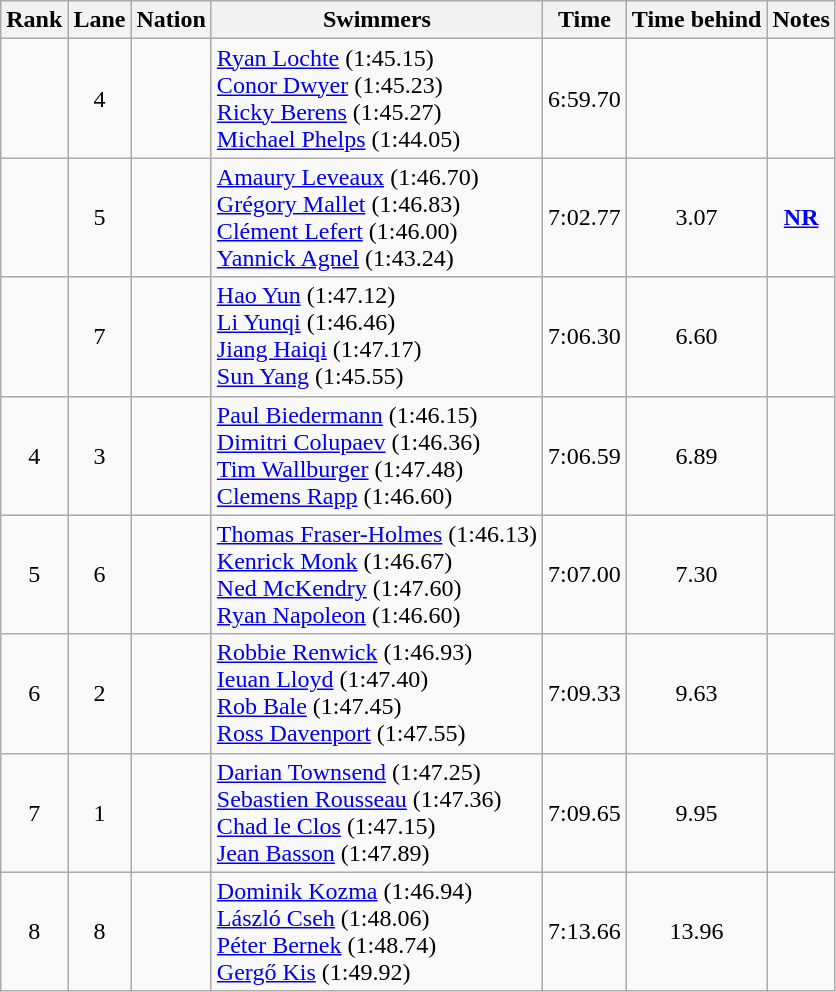<table class="wikitable sortable" style="text-align:center">
<tr>
<th>Rank</th>
<th>Lane</th>
<th>Nation</th>
<th>Swimmers</th>
<th>Time</th>
<th>Time behind</th>
<th>Notes</th>
</tr>
<tr>
<td></td>
<td>4</td>
<td align=left></td>
<td align=left><a href='#'>Ryan Lochte</a> (1:45.15)<br><a href='#'>Conor Dwyer</a> (1:45.23)<br><a href='#'>Ricky Berens</a> (1:45.27)<br><a href='#'>Michael Phelps</a> (1:44.05)</td>
<td>6:59.70</td>
<td></td>
<td></td>
</tr>
<tr>
<td></td>
<td>5</td>
<td align=left></td>
<td align=left><a href='#'>Amaury Leveaux</a> (1:46.70)<br><a href='#'>Grégory Mallet</a> (1:46.83)<br><a href='#'>Clément Lefert</a> (1:46.00)<br><a href='#'>Yannick Agnel</a> (1:43.24)</td>
<td>7:02.77</td>
<td>3.07</td>
<td><strong><a href='#'>NR</a></strong></td>
</tr>
<tr>
<td></td>
<td>7</td>
<td align=left></td>
<td align=left><a href='#'>Hao Yun</a> (1:47.12)<br><a href='#'>Li Yunqi</a> (1:46.46)<br><a href='#'>Jiang Haiqi</a> (1:47.17)<br><a href='#'>Sun Yang</a> (1:45.55)</td>
<td>7:06.30</td>
<td>6.60</td>
<td></td>
</tr>
<tr>
<td>4</td>
<td>3</td>
<td align=left></td>
<td align=left><a href='#'>Paul Biedermann</a> (1:46.15)<br><a href='#'>Dimitri Colupaev</a> (1:46.36)<br><a href='#'>Tim Wallburger</a> (1:47.48)<br><a href='#'>Clemens Rapp</a> (1:46.60)</td>
<td>7:06.59</td>
<td>6.89</td>
<td></td>
</tr>
<tr>
<td>5</td>
<td>6</td>
<td align=left></td>
<td align=left><a href='#'>Thomas Fraser-Holmes</a> (1:46.13)<br><a href='#'>Kenrick Monk</a> (1:46.67)<br><a href='#'>Ned McKendry</a> (1:47.60)<br><a href='#'>Ryan Napoleon</a> (1:46.60)</td>
<td>7:07.00</td>
<td>7.30</td>
<td></td>
</tr>
<tr>
<td>6</td>
<td>2</td>
<td align=left></td>
<td align=left><a href='#'>Robbie Renwick</a> (1:46.93)<br><a href='#'>Ieuan Lloyd</a> (1:47.40)<br><a href='#'>Rob Bale</a> (1:47.45)<br><a href='#'>Ross Davenport</a> (1:47.55)</td>
<td>7:09.33</td>
<td>9.63</td>
<td></td>
</tr>
<tr>
<td>7</td>
<td>1</td>
<td align=left></td>
<td align=left><a href='#'>Darian Townsend</a> (1:47.25)<br><a href='#'>Sebastien Rousseau</a> (1:47.36)<br><a href='#'>Chad le Clos</a> (1:47.15)<br><a href='#'>Jean Basson</a> (1:47.89)</td>
<td>7:09.65</td>
<td>9.95</td>
<td></td>
</tr>
<tr>
<td>8</td>
<td>8</td>
<td align=left></td>
<td align=left><a href='#'>Dominik Kozma</a> (1:46.94)<br><a href='#'>László Cseh</a> (1:48.06)<br><a href='#'>Péter Bernek</a> (1:48.74)<br><a href='#'>Gergő Kis</a> (1:49.92)</td>
<td>7:13.66</td>
<td>13.96</td>
<td></td>
</tr>
</table>
